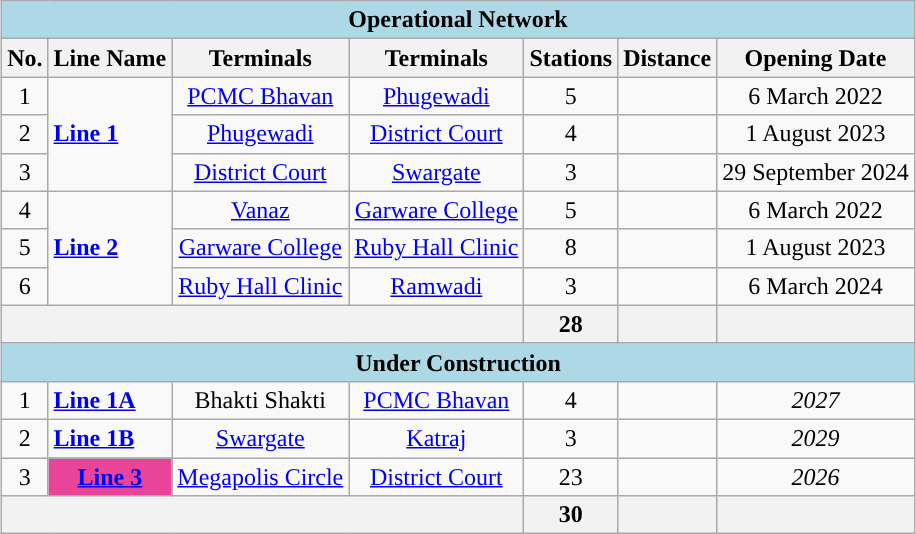<table class="wikitable sortable" style="font-size:100%;margin:auto">
<tr>
<th colspan="7" style="background:#ADD8E6;">Operational Network</th>
</tr>
<tr>
<th>No.</th>
<th>Line Name</th>
<th>Terminals</th>
<th>Terminals</th>
<th>Stations</th>
<th>Distance</th>
<th>Opening Date</th>
</tr>
<tr>
<td style="text-align:center;">1</td>
<td rowspan="3" style="background:#"><a href='#'><span><strong>Line 1</strong></span></a></td>
<td style="text-align:center;"><a href='#'>PCMC Bhavan</a></td>
<td style="text-align:center;"><a href='#'>Phugewadi</a></td>
<td style="text-align:center;">5</td>
<td style="text-align:center;"></td>
<td style="text-align:center;">6 March 2022</td>
</tr>
<tr>
<td style="text-align:center;">2</td>
<td style="text-align:center;"><a href='#'>Phugewadi</a></td>
<td style="text-align:center;"><a href='#'>District Court</a></td>
<td style="text-align:center;">4</td>
<td style="text-align:center;"></td>
<td style="text-align:center;">1 August 2023</td>
</tr>
<tr>
<td style="text-align:center;">3</td>
<td style="text-align:center;"><a href='#'>District Court</a></td>
<td style="text-align:center;"><a href='#'>Swargate</a></td>
<td style="text-align:center;">3</td>
<td style="text-align:center;"></td>
<td style="text-align:center;">29 September 2024</td>
</tr>
<tr>
<td style="text-align:center;">4</td>
<td rowspan="3" style="background:#"><a href='#'><span><strong>Line 2</strong></span></a></td>
<td style="text-align:center;"><a href='#'>Vanaz</a></td>
<td style="text-align:center;"><a href='#'>Garware College</a></td>
<td style="text-align:center;">5</td>
<td style="text-align:center;"></td>
<td style="text-align:center;">6 March 2022</td>
</tr>
<tr>
<td style="text-align:center;">5</td>
<td style="text-align:center;"><a href='#'>Garware College</a></td>
<td style="text-align:center;"><a href='#'>Ruby Hall Clinic</a></td>
<td style="text-align:center;">8</td>
<td style="text-align:center;"></td>
<td style="text-align:center;">1 August 2023</td>
</tr>
<tr>
<td style="text-align:center;">6</td>
<td style="text-align:center;"><a href='#'>Ruby Hall Clinic</a></td>
<td style="text-align:center;"><a href='#'>Ramwadi</a></td>
<td style="text-align:center;">3</td>
<td style="text-align:center;"></td>
<td style="text-align:center;">6 March 2024</td>
</tr>
<tr>
<th colspan="4"></th>
<th style="text-align:center;">28</th>
<th style="text-align:center;"></th>
<th></th>
</tr>
<tr>
<th colspan="7" style="background:#ADD8E6;">Under Construction</th>
</tr>
<tr>
<td style="text-align:center;">1</td>
<td style="background:#"><a href='#'><span><strong>Line 1A</strong></span></a></td>
<td style="text-align:center;">Bhakti Shakti</td>
<td style="text-align:center;"><a href='#'>PCMC Bhavan</a></td>
<td style="text-align:center;">4</td>
<td style="text-align:center;"></td>
<td style="text-align:center;"><em>2027</em></td>
</tr>
<tr>
<td style="text-align:center;">2</td>
<td style="background:#"><a href='#'><span><strong>Line 1B</strong></span></a></td>
<td style="text-align:center;"><a href='#'>Swargate</a></td>
<td style="text-align:center;"><a href='#'>Katraj</a></td>
<td style="text-align:center;">3</td>
<td style="text-align:center;"></td>
<td style="text-align:center;"><em>2029</em></td>
</tr>
<tr>
<td style="text-align:center;">3</td>
<td style="background:#E7449A; text-align: center;"><a href='#'><span><strong>Line 3</strong></span></a></td>
<td style="text-align:center;"><a href='#'>Megapolis Circle</a></td>
<td style="text-align:center;"><a href='#'>District Court</a></td>
<td style="text-align:center;">23</td>
<td style="text-align:center;"></td>
<td style="text-align:center;"><em>2026</em></td>
</tr>
<tr>
<th colspan="4"></th>
<th style="text-align:center;">30</th>
<th style="text-align:center;"></th>
<th></th>
</tr>
</table>
